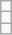<table class="wikitable">
<tr>
<td></td>
</tr>
<tr>
<td></td>
</tr>
<tr>
<td></td>
</tr>
</table>
